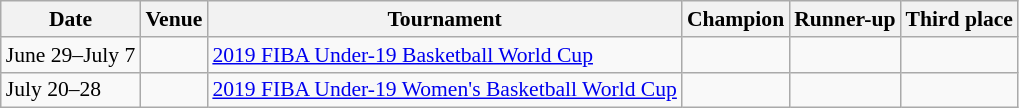<table class="wikitable" style="font-size:90%">
<tr>
<th>Date</th>
<th>Venue</th>
<th>Tournament</th>
<th> Champion</th>
<th> Runner-up</th>
<th> Third place</th>
</tr>
<tr>
<td>June 29–July 7</td>
<td></td>
<td><a href='#'>2019 FIBA Under-19 Basketball World Cup</a></td>
<td><strong></strong></td>
<td></td>
<td></td>
</tr>
<tr>
<td>July 20–28</td>
<td></td>
<td><a href='#'>2019 FIBA Under-19 Women's Basketball World Cup</a></td>
<td><strong></strong></td>
<td></td>
<td></td>
</tr>
</table>
